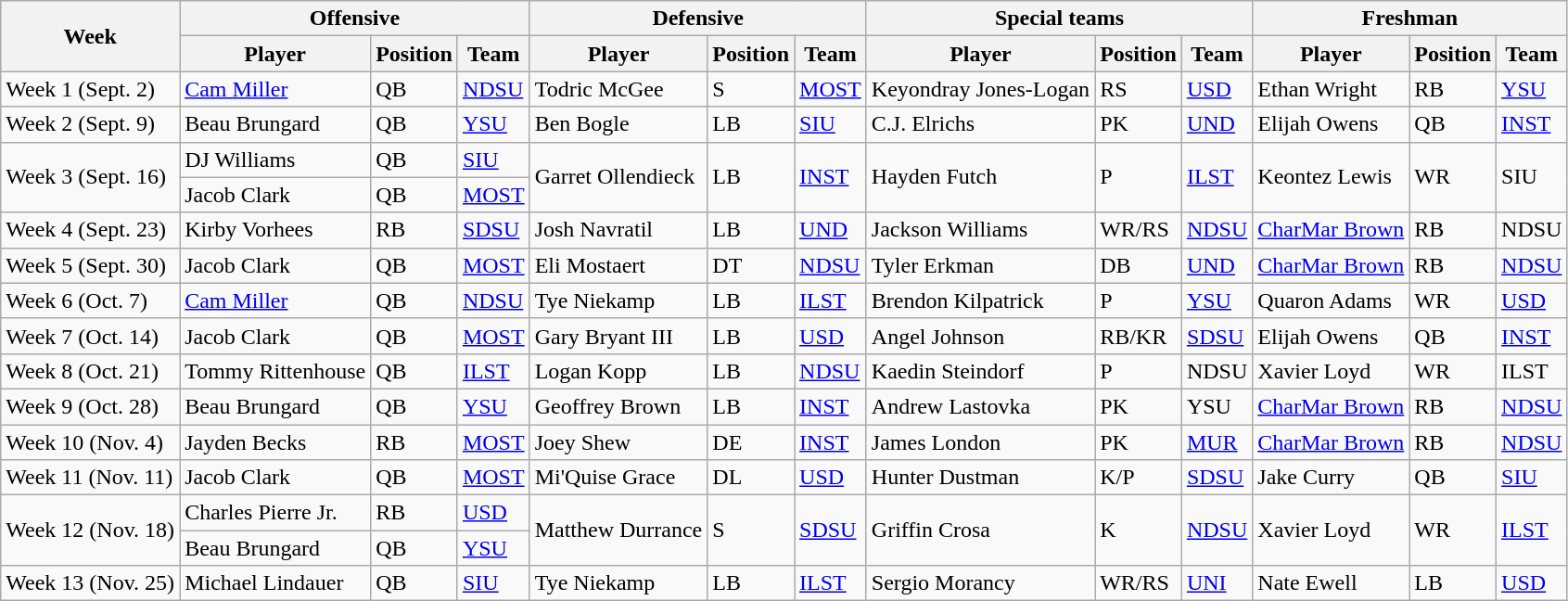<table class="wikitable">
<tr>
<th rowspan="2">Week</th>
<th colspan="3">Offensive</th>
<th colspan="3">Defensive</th>
<th colspan="3">Special teams</th>
<th colspan="3">Freshman</th>
</tr>
<tr>
<th>Player</th>
<th>Position</th>
<th>Team</th>
<th>Player</th>
<th>Position</th>
<th>Team</th>
<th>Player</th>
<th>Position</th>
<th>Team</th>
<th>Player</th>
<th>Position</th>
<th>Team</th>
</tr>
<tr>
<td>Week 1 (Sept. 2) </td>
<td><a href='#'>Cam Miller</a></td>
<td>QB</td>
<td><a href='#'>NDSU</a></td>
<td>Todric McGee</td>
<td>S</td>
<td><a href='#'>MOST</a></td>
<td>Keyondray Jones-Logan</td>
<td>RS</td>
<td><a href='#'>USD</a></td>
<td>Ethan Wright</td>
<td>RB</td>
<td><a href='#'>YSU</a></td>
</tr>
<tr>
<td>Week 2 (Sept. 9) </td>
<td>Beau Brungard</td>
<td>QB</td>
<td><a href='#'>YSU</a></td>
<td>Ben Bogle</td>
<td>LB</td>
<td><a href='#'>SIU</a></td>
<td>C.J. Elrichs</td>
<td>PK</td>
<td><a href='#'>UND</a></td>
<td>Elijah Owens</td>
<td>QB</td>
<td><a href='#'>INST</a></td>
</tr>
<tr>
<td rowspan=2>Week 3 (Sept. 16) </td>
<td>DJ Williams</td>
<td>QB</td>
<td><a href='#'>SIU</a></td>
<td rowspan=2>Garret Ollendieck</td>
<td rowspan=2>LB</td>
<td rowspan=2><a href='#'>INST</a></td>
<td rowspan=2>Hayden Futch</td>
<td rowspan=2>P</td>
<td rowspan=2><a href='#'>ILST</a></td>
<td rowspan=2>Keontez Lewis</td>
<td rowspan=2>WR</td>
<td rowspan=2>SIU</td>
</tr>
<tr>
<td>Jacob Clark</td>
<td>QB</td>
<td><a href='#'>MOST</a></td>
</tr>
<tr>
<td>Week 4 (Sept. 23) </td>
<td>Kirby Vorhees</td>
<td>RB</td>
<td><a href='#'>SDSU</a></td>
<td>Josh Navratil</td>
<td>LB</td>
<td><a href='#'>UND</a></td>
<td>Jackson Williams</td>
<td>WR/RS</td>
<td><a href='#'>NDSU</a></td>
<td><a href='#'>CharMar Brown</a></td>
<td>RB</td>
<td>NDSU</td>
</tr>
<tr>
<td>Week 5 (Sept. 30) </td>
<td>Jacob Clark</td>
<td>QB</td>
<td><a href='#'>MOST</a></td>
<td>Eli Mostaert</td>
<td>DT</td>
<td><a href='#'>NDSU</a></td>
<td>Tyler Erkman</td>
<td>DB</td>
<td><a href='#'>UND</a></td>
<td><a href='#'>CharMar Brown</a></td>
<td>RB</td>
<td><a href='#'>NDSU</a></td>
</tr>
<tr>
<td>Week 6 (Oct. 7) </td>
<td><a href='#'>Cam Miller</a></td>
<td>QB</td>
<td><a href='#'>NDSU</a></td>
<td>Tye Niekamp</td>
<td>LB</td>
<td><a href='#'>ILST</a></td>
<td>Brendon Kilpatrick</td>
<td>P</td>
<td><a href='#'>YSU</a></td>
<td>Quaron Adams</td>
<td>WR</td>
<td><a href='#'>USD</a></td>
</tr>
<tr>
<td>Week 7 (Oct. 14) </td>
<td>Jacob Clark</td>
<td>QB</td>
<td><a href='#'>MOST</a></td>
<td>Gary Bryant III</td>
<td>LB</td>
<td><a href='#'>USD</a></td>
<td>Angel Johnson</td>
<td>RB/KR</td>
<td><a href='#'>SDSU</a></td>
<td>Elijah Owens</td>
<td>QB</td>
<td><a href='#'>INST</a></td>
</tr>
<tr>
<td>Week 8 (Oct. 21) </td>
<td>Tommy Rittenhouse</td>
<td>QB</td>
<td><a href='#'>ILST</a></td>
<td>Logan Kopp</td>
<td>LB</td>
<td><a href='#'>NDSU</a></td>
<td>Kaedin Steindorf</td>
<td>P</td>
<td>NDSU</td>
<td>Xavier Loyd</td>
<td>WR</td>
<td>ILST</td>
</tr>
<tr>
<td>Week 9 (Oct. 28) </td>
<td>Beau Brungard</td>
<td>QB</td>
<td><a href='#'>YSU</a></td>
<td>Geoffrey Brown</td>
<td>LB</td>
<td><a href='#'>INST</a></td>
<td>Andrew Lastovka</td>
<td>PK</td>
<td>YSU</td>
<td><a href='#'>CharMar Brown</a></td>
<td>RB</td>
<td><a href='#'>NDSU</a></td>
</tr>
<tr>
<td>Week 10 (Nov. 4) </td>
<td>Jayden Becks</td>
<td>RB</td>
<td><a href='#'>MOST</a></td>
<td>Joey Shew</td>
<td>DE</td>
<td><a href='#'>INST</a></td>
<td>James London</td>
<td>PK</td>
<td><a href='#'>MUR</a></td>
<td><a href='#'>CharMar Brown</a></td>
<td>RB</td>
<td><a href='#'>NDSU</a></td>
</tr>
<tr>
<td>Week 11 (Nov. 11) </td>
<td>Jacob Clark</td>
<td>QB</td>
<td><a href='#'>MOST</a></td>
<td>Mi'Quise Grace</td>
<td>DL</td>
<td><a href='#'>USD</a></td>
<td>Hunter Dustman</td>
<td>K/P</td>
<td><a href='#'>SDSU</a></td>
<td>Jake Curry</td>
<td>QB</td>
<td><a href='#'>SIU</a></td>
</tr>
<tr>
<td rowspan=2>Week 12 (Nov. 18) </td>
<td>Charles Pierre Jr.</td>
<td>RB</td>
<td><a href='#'>USD</a></td>
<td rowspan=2>Matthew Durrance</td>
<td rowspan=2>S</td>
<td rowspan=2><a href='#'>SDSU</a></td>
<td rowspan=2>Griffin Crosa</td>
<td rowspan=2>K</td>
<td rowspan=2><a href='#'>NDSU</a></td>
<td rowspan=2>Xavier Loyd</td>
<td rowspan=2>WR</td>
<td rowspan=2><a href='#'>ILST</a></td>
</tr>
<tr>
<td>Beau Brungard</td>
<td>QB</td>
<td><a href='#'>YSU</a></td>
</tr>
<tr>
<td>Week 13 (Nov. 25) </td>
<td>Michael Lindauer</td>
<td>QB</td>
<td><a href='#'>SIU</a></td>
<td>Tye Niekamp</td>
<td>LB</td>
<td><a href='#'>ILST</a></td>
<td>Sergio Morancy</td>
<td>WR/RS</td>
<td><a href='#'>UNI</a></td>
<td>Nate Ewell</td>
<td>LB</td>
<td><a href='#'>USD</a></td>
</tr>
</table>
